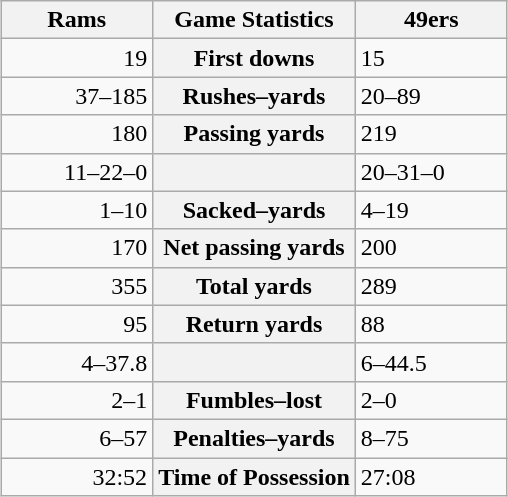<table class="wikitable" style="margin: 1em auto 1em auto">
<tr>
<th style="width:30%;">Rams</th>
<th style="width:40%;">Game Statistics</th>
<th style="width:30%;">49ers</th>
</tr>
<tr>
<td style="text-align:right;">19</td>
<th>First downs</th>
<td>15</td>
</tr>
<tr>
<td style="text-align:right;">37–185</td>
<th>Rushes–yards</th>
<td>20–89</td>
</tr>
<tr>
<td style="text-align:right;">180</td>
<th>Passing yards</th>
<td>219</td>
</tr>
<tr>
<td style="text-align:right;">11–22–0</td>
<th></th>
<td>20–31–0</td>
</tr>
<tr>
<td style="text-align:right;">1–10</td>
<th>Sacked–yards</th>
<td>4–19</td>
</tr>
<tr>
<td style="text-align:right;">170</td>
<th>Net passing yards</th>
<td>200</td>
</tr>
<tr>
<td style="text-align:right;">355</td>
<th>Total yards</th>
<td>289</td>
</tr>
<tr>
<td style="text-align:right;">95</td>
<th>Return yards</th>
<td>88</td>
</tr>
<tr>
<td style="text-align:right;">4–37.8</td>
<th></th>
<td>6–44.5</td>
</tr>
<tr>
<td style="text-align:right;">2–1</td>
<th>Fumbles–lost</th>
<td>2–0</td>
</tr>
<tr>
<td style="text-align:right;">6–57</td>
<th>Penalties–yards</th>
<td>8–75</td>
</tr>
<tr>
<td style="text-align:right;">32:52</td>
<th>Time of Possession</th>
<td>27:08</td>
</tr>
</table>
